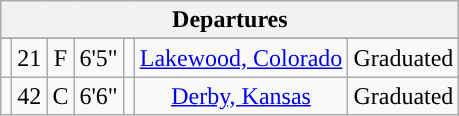<table class="wikitable sortable" border="1" style="text-align: center;">
<tr>
<th colspan=7>Departures</th>
</tr>
<tr align=center>
</tr>
<tr>
<td></td>
<td>21</td>
<td>F</td>
<td>6'5"</td>
<td></td>
<td><a href='#'>Lakewood, Colorado</a></td>
<td>Graduated</td>
</tr>
<tr>
<td></td>
<td>42</td>
<td>C</td>
<td>6'6"</td>
<td></td>
<td><a href='#'>Derby, Kansas</a></td>
<td>Graduated</td>
</tr>
</table>
